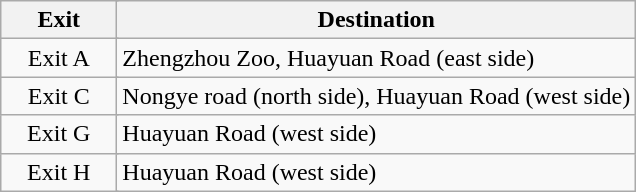<table class="wikitable">
<tr>
<th style="width:70px" colspan="2">Exit</th>
<th>Destination</th>
</tr>
<tr>
<td align="center" colspan="2">Exit A</td>
<td>Zhengzhou Zoo, Huayuan Road (east side)</td>
</tr>
<tr>
<td align="center" colspan="2">Exit C</td>
<td>Nongye road (north side), Huayuan Road (west side)</td>
</tr>
<tr>
<td align="center" colspan="2">Exit G</td>
<td>Huayuan Road (west side)</td>
</tr>
<tr>
<td align="center" colspan="2">Exit H</td>
<td>Huayuan Road (west side)</td>
</tr>
</table>
